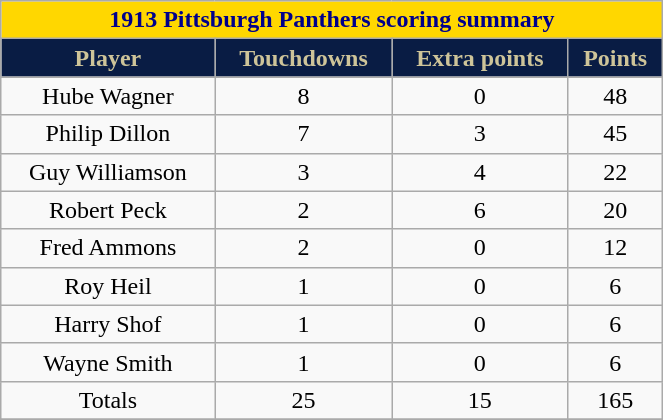<table class="wikitable" width="35%">
<tr>
<th colspan="10" style="background:gold; color:darkblue; text-align: center;"><strong>1913 Pittsburgh Panthers scoring summary</strong></th>
</tr>
<tr align="center"  style="background:#091C44;color:#CEC499;">
<td><strong>Player</strong></td>
<td><strong>Touchdowns</strong></td>
<td><strong>Extra points</strong></td>
<td><strong>Points</strong></td>
</tr>
<tr align="center" bgcolor="">
<td>Hube Wagner</td>
<td>8</td>
<td>0</td>
<td>48</td>
</tr>
<tr align="center" bgcolor="">
<td>Philip Dillon</td>
<td>7</td>
<td>3</td>
<td>45</td>
</tr>
<tr align="center" bgcolor="">
<td>Guy Williamson</td>
<td>3</td>
<td>4</td>
<td>22</td>
</tr>
<tr align="center" bgcolor="">
<td>Robert Peck</td>
<td>2</td>
<td>6</td>
<td>20</td>
</tr>
<tr align="center" bgcolor="">
<td>Fred Ammons</td>
<td>2</td>
<td>0</td>
<td>12</td>
</tr>
<tr align="center" bgcolor="">
<td>Roy Heil</td>
<td>1</td>
<td>0</td>
<td>6</td>
</tr>
<tr align="center" bgcolor="">
<td>Harry Shof</td>
<td>1</td>
<td>0</td>
<td>6</td>
</tr>
<tr align="center" bgcolor="">
<td>Wayne Smith</td>
<td>1</td>
<td>0</td>
<td>6</td>
</tr>
<tr align="center" bgcolor="">
<td>Totals</td>
<td>25</td>
<td>15</td>
<td>165</td>
</tr>
<tr align="center" bgcolor="">
</tr>
</table>
